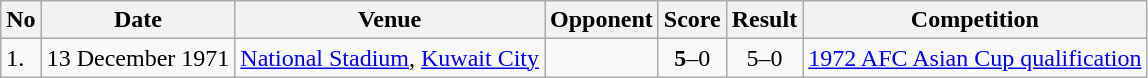<table class="wikitable" style="font-size:100%;">
<tr>
<th>No</th>
<th>Date</th>
<th>Venue</th>
<th>Opponent</th>
<th>Score</th>
<th>Result</th>
<th>Competition</th>
</tr>
<tr>
<td>1.</td>
<td>13 December 1971</td>
<td><a href='#'>National Stadium</a>, <a href='#'>Kuwait City</a></td>
<td></td>
<td align=center><strong>5</strong>–0</td>
<td align=center>5–0</td>
<td><a href='#'>1972 AFC Asian Cup qualification</a></td>
</tr>
</table>
